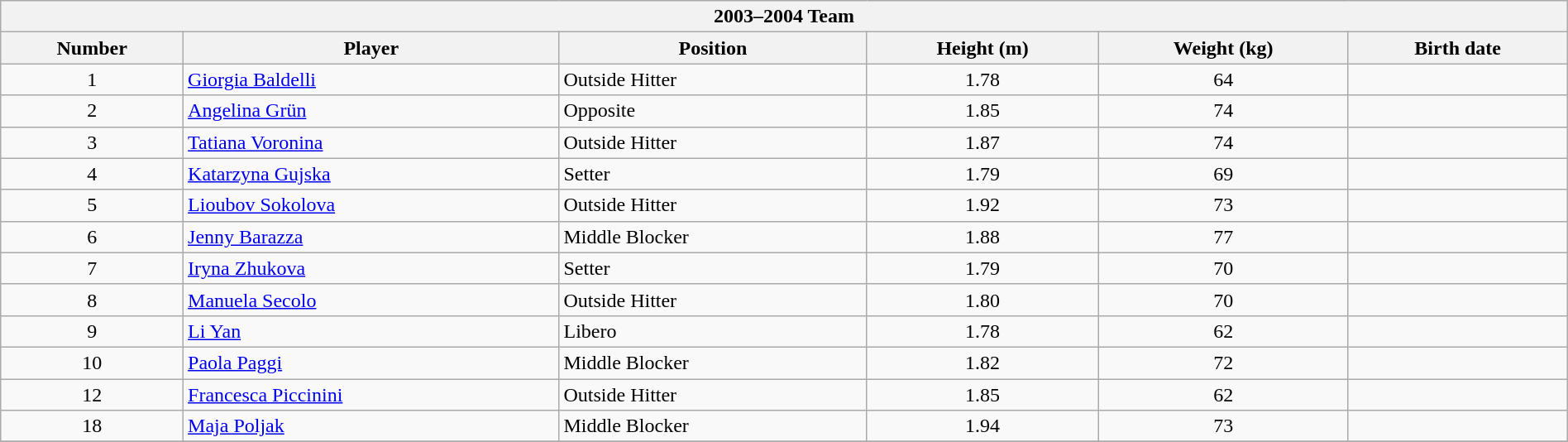<table class="wikitable" style="width:100%;">
<tr>
<th colspan=6><strong>2003–2004 Team</strong></th>
</tr>
<tr>
<th>Number</th>
<th>Player</th>
<th>Position</th>
<th>Height (m)</th>
<th>Weight (kg)</th>
<th>Birth date</th>
</tr>
<tr>
<td align=center>1</td>
<td> <a href='#'>Giorgia Baldelli</a></td>
<td>Outside Hitter</td>
<td align=center>1.78</td>
<td align=center>64</td>
<td></td>
</tr>
<tr>
<td align=center>2</td>
<td> <a href='#'>Angelina Grün</a></td>
<td>Opposite</td>
<td align=center>1.85</td>
<td align=center>74</td>
<td></td>
</tr>
<tr>
<td align=center>3</td>
<td> <a href='#'>Tatiana Voronina</a></td>
<td>Outside Hitter</td>
<td align=center>1.87</td>
<td align=center>74</td>
<td></td>
</tr>
<tr>
<td align=center>4</td>
<td> <a href='#'>Katarzyna Gujska</a></td>
<td>Setter</td>
<td align=center>1.79</td>
<td align=center>69</td>
<td></td>
</tr>
<tr>
<td align=center>5</td>
<td> <a href='#'>Lioubov Sokolova</a></td>
<td>Outside Hitter</td>
<td align=center>1.92</td>
<td align=center>73</td>
<td></td>
</tr>
<tr>
<td align=center>6</td>
<td> <a href='#'>Jenny Barazza</a></td>
<td>Middle Blocker</td>
<td align=center>1.88</td>
<td align=center>77</td>
<td></td>
</tr>
<tr>
<td align=center>7</td>
<td> <a href='#'>Iryna Zhukova</a></td>
<td>Setter</td>
<td align=center>1.79</td>
<td align=center>70</td>
<td></td>
</tr>
<tr>
<td align=center>8</td>
<td> <a href='#'>Manuela Secolo</a></td>
<td>Outside Hitter</td>
<td align=center>1.80</td>
<td align=center>70</td>
<td></td>
</tr>
<tr>
<td align=center>9</td>
<td> <a href='#'>Li Yan</a></td>
<td>Libero</td>
<td align=center>1.78</td>
<td align=center>62</td>
<td></td>
</tr>
<tr>
<td align=center>10</td>
<td> <a href='#'>Paola Paggi</a></td>
<td>Middle Blocker</td>
<td align=center>1.82</td>
<td align=center>72</td>
<td></td>
</tr>
<tr>
<td align=center>12</td>
<td> <a href='#'>Francesca Piccinini</a></td>
<td>Outside Hitter</td>
<td align=center>1.85</td>
<td align=center>62</td>
<td></td>
</tr>
<tr>
<td align=center>18</td>
<td> <a href='#'>Maja Poljak</a></td>
<td>Middle Blocker</td>
<td align=center>1.94</td>
<td align=center>73</td>
<td></td>
</tr>
<tr>
</tr>
</table>
